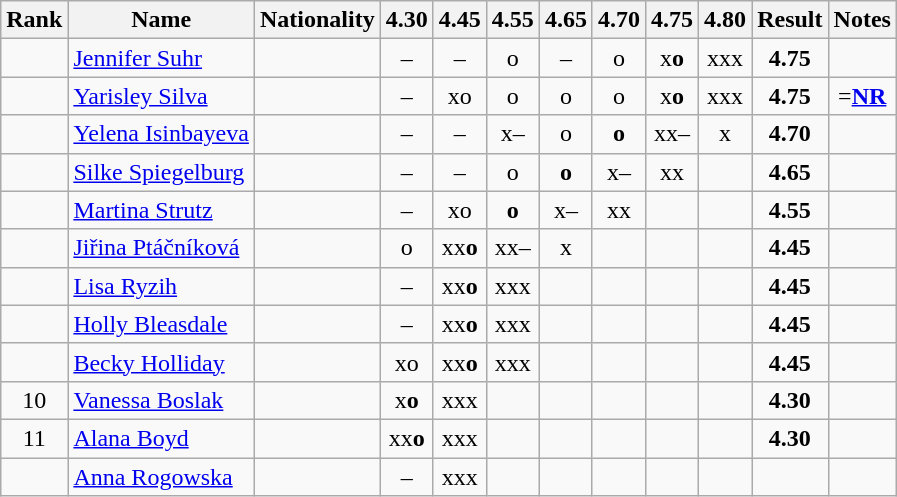<table class="wikitable sortable" style="text-align:center">
<tr>
<th>Rank</th>
<th>Name</th>
<th>Nationality</th>
<th>4.30</th>
<th>4.45</th>
<th>4.55</th>
<th>4.65</th>
<th>4.70</th>
<th>4.75</th>
<th>4.80</th>
<th>Result</th>
<th>Notes</th>
</tr>
<tr>
<td></td>
<td align="left"><a href='#'>Jennifer Suhr</a></td>
<td align="left"></td>
<td>–</td>
<td>–</td>
<td>o</td>
<td>–</td>
<td>o</td>
<td>x<strong>o</strong></td>
<td>xxx</td>
<td><strong>4.75</strong></td>
<td></td>
</tr>
<tr>
<td></td>
<td align="left"><a href='#'>Yarisley Silva</a></td>
<td align="left"></td>
<td>–</td>
<td>xo</td>
<td>o</td>
<td>o</td>
<td>o</td>
<td>x<strong>o</strong></td>
<td>xxx</td>
<td><strong>4.75</strong></td>
<td>=<strong><a href='#'>NR</a></strong></td>
</tr>
<tr>
<td></td>
<td align="left"><a href='#'>Yelena Isinbayeva</a></td>
<td align="left"></td>
<td>–</td>
<td>–</td>
<td>x–</td>
<td>o</td>
<td><strong>o</strong></td>
<td>xx–</td>
<td>x</td>
<td><strong>4.70</strong></td>
<td></td>
</tr>
<tr>
<td></td>
<td align="left"><a href='#'>Silke Spiegelburg</a></td>
<td align="left"></td>
<td>–</td>
<td>–</td>
<td>o</td>
<td><strong>o</strong></td>
<td>x–</td>
<td>xx</td>
<td></td>
<td><strong>4.65</strong></td>
<td></td>
</tr>
<tr>
<td></td>
<td align="left"><a href='#'>Martina Strutz</a></td>
<td align="left"></td>
<td>–</td>
<td>xo</td>
<td><strong>o</strong></td>
<td>x–</td>
<td>xx</td>
<td></td>
<td></td>
<td><strong>4.55</strong></td>
<td></td>
</tr>
<tr>
<td></td>
<td align="left"><a href='#'>Jiřina Ptáčníková</a></td>
<td align="left"></td>
<td>o</td>
<td>xx<strong>o</strong></td>
<td>xx–</td>
<td>x</td>
<td></td>
<td></td>
<td></td>
<td><strong>4.45</strong></td>
<td></td>
</tr>
<tr>
<td></td>
<td align="left"><a href='#'>Lisa Ryzih</a></td>
<td align="left"></td>
<td>–</td>
<td>xx<strong>o</strong></td>
<td>xxx</td>
<td></td>
<td></td>
<td></td>
<td></td>
<td><strong>4.45</strong></td>
<td></td>
</tr>
<tr>
<td></td>
<td align="left"><a href='#'>Holly Bleasdale</a></td>
<td align="left"></td>
<td>–</td>
<td>xx<strong>o</strong></td>
<td>xxx</td>
<td></td>
<td></td>
<td></td>
<td></td>
<td><strong>4.45</strong></td>
<td></td>
</tr>
<tr>
<td></td>
<td align="left"><a href='#'>Becky Holliday</a></td>
<td align="left"></td>
<td>xo</td>
<td>xx<strong>o</strong></td>
<td>xxx</td>
<td></td>
<td></td>
<td></td>
<td></td>
<td><strong>4.45</strong></td>
<td></td>
</tr>
<tr>
<td>10</td>
<td align="left"><a href='#'>Vanessa Boslak</a></td>
<td align="left"></td>
<td>x<strong>o</strong></td>
<td>xxx</td>
<td></td>
<td></td>
<td></td>
<td></td>
<td></td>
<td><strong>4.30</strong></td>
<td></td>
</tr>
<tr>
<td>11</td>
<td align="left"><a href='#'>Alana Boyd</a></td>
<td align="left"></td>
<td>xx<strong>o</strong></td>
<td>xxx</td>
<td></td>
<td></td>
<td></td>
<td></td>
<td></td>
<td><strong>4.30</strong></td>
<td></td>
</tr>
<tr>
<td></td>
<td align="left"><a href='#'>Anna Rogowska</a></td>
<td align="left"></td>
<td>–</td>
<td>xxx</td>
<td></td>
<td></td>
<td></td>
<td></td>
<td></td>
<td><strong></strong></td>
<td></td>
</tr>
</table>
